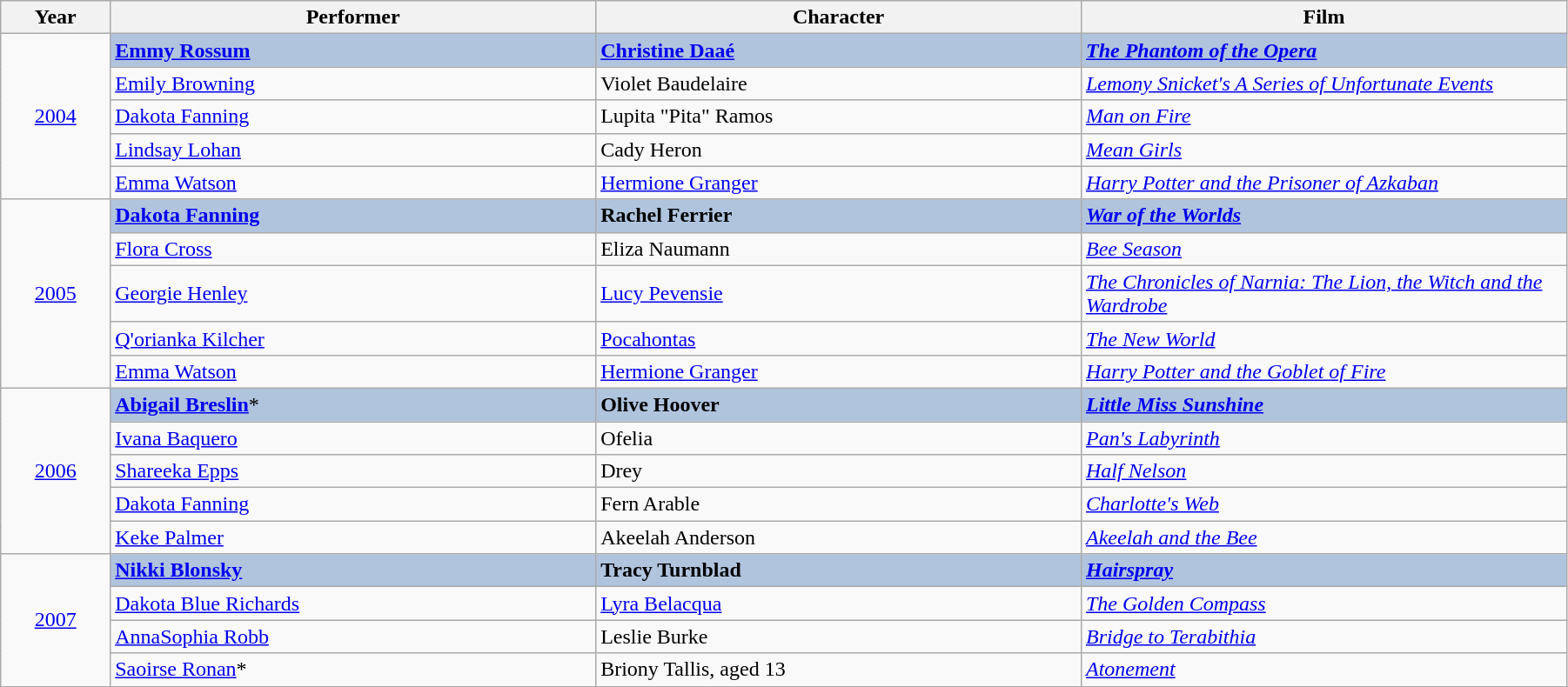<table class="wikitable" width="95%" align="center">
<tr>
<th width="7%">Year</th>
<th width="31%">Performer</th>
<th width="31%">Character</th>
<th width="31%">Film</th>
</tr>
<tr>
<td rowspan="5" style="text-align:center;"><a href='#'>2004</a><br></td>
<td style="background:#B0C4DE;"><strong><a href='#'>Emmy Rossum</a></strong></td>
<td style="background:#B0C4DE;"><strong><a href='#'>Christine Daaé</a></strong></td>
<td style="background:#B0C4DE;"><strong><em><a href='#'>The Phantom of the Opera</a></em></strong></td>
</tr>
<tr>
<td><a href='#'>Emily Browning</a></td>
<td>Violet Baudelaire</td>
<td><em><a href='#'>Lemony Snicket's A Series of Unfortunate Events</a></em></td>
</tr>
<tr>
<td><a href='#'>Dakota Fanning</a></td>
<td>Lupita "Pita" Ramos</td>
<td><em><a href='#'>Man on Fire</a></em></td>
</tr>
<tr>
<td><a href='#'>Lindsay Lohan</a></td>
<td>Cady Heron</td>
<td><em><a href='#'>Mean Girls</a></em></td>
</tr>
<tr>
<td><a href='#'>Emma Watson</a></td>
<td><a href='#'>Hermione Granger</a></td>
<td><em><a href='#'>Harry Potter and the Prisoner of Azkaban</a></em></td>
</tr>
<tr>
<td rowspan="5" style="text-align:center;"><a href='#'>2005</a><br></td>
<td style="background:#B0C4DE;"><strong><a href='#'>Dakota Fanning</a></strong></td>
<td style="background:#B0C4DE;"><strong>Rachel Ferrier</strong></td>
<td style="background:#B0C4DE;"><strong><em><a href='#'>War of the Worlds</a></em></strong></td>
</tr>
<tr>
<td><a href='#'>Flora Cross</a></td>
<td>Eliza Naumann</td>
<td><em><a href='#'>Bee Season</a></em></td>
</tr>
<tr>
<td><a href='#'>Georgie Henley</a></td>
<td><a href='#'>Lucy Pevensie</a></td>
<td><em><a href='#'>The Chronicles of Narnia: The Lion, the Witch and the Wardrobe</a></em></td>
</tr>
<tr>
<td><a href='#'>Q'orianka Kilcher</a></td>
<td><a href='#'>Pocahontas</a></td>
<td><em><a href='#'>The New World</a></em></td>
</tr>
<tr>
<td><a href='#'>Emma Watson</a></td>
<td><a href='#'>Hermione Granger</a></td>
<td><em><a href='#'>Harry Potter and the Goblet of Fire</a></em></td>
</tr>
<tr>
<td rowspan="5" style="text-align:center;"><a href='#'>2006</a><br></td>
<td style="background:#B0C4DE;"><strong><a href='#'>Abigail Breslin</a></strong>*</td>
<td style="background:#B0C4DE;"><strong>Olive Hoover</strong></td>
<td style="background:#B0C4DE;"><strong><em><a href='#'>Little Miss Sunshine</a></em></strong></td>
</tr>
<tr>
<td><a href='#'>Ivana Baquero</a></td>
<td>Ofelia</td>
<td><em><a href='#'>Pan's Labyrinth</a></em></td>
</tr>
<tr>
<td><a href='#'>Shareeka Epps</a></td>
<td>Drey</td>
<td><em><a href='#'>Half Nelson</a></em></td>
</tr>
<tr>
<td><a href='#'>Dakota Fanning</a></td>
<td>Fern Arable</td>
<td><em><a href='#'>Charlotte's Web</a></em></td>
</tr>
<tr>
<td><a href='#'>Keke Palmer</a></td>
<td>Akeelah Anderson</td>
<td><em><a href='#'>Akeelah and the Bee</a></em></td>
</tr>
<tr>
<td rowspan="4" style="text-align:center;"><a href='#'>2007</a><br></td>
<td style="background:#B0C4DE;"><strong><a href='#'>Nikki Blonsky</a></strong></td>
<td style="background:#B0C4DE;"><strong>Tracy Turnblad</strong></td>
<td style="background:#B0C4DE;"><strong><em><a href='#'>Hairspray</a></em></strong></td>
</tr>
<tr>
<td><a href='#'>Dakota Blue Richards</a></td>
<td><a href='#'>Lyra Belacqua</a></td>
<td><em><a href='#'>The Golden Compass</a></em></td>
</tr>
<tr>
<td><a href='#'>AnnaSophia Robb</a></td>
<td>Leslie Burke</td>
<td><em><a href='#'>Bridge to Terabithia</a></em></td>
</tr>
<tr>
<td><a href='#'>Saoirse Ronan</a>*</td>
<td>Briony Tallis, aged 13</td>
<td><em><a href='#'>Atonement</a></em></td>
</tr>
<tr>
</tr>
</table>
